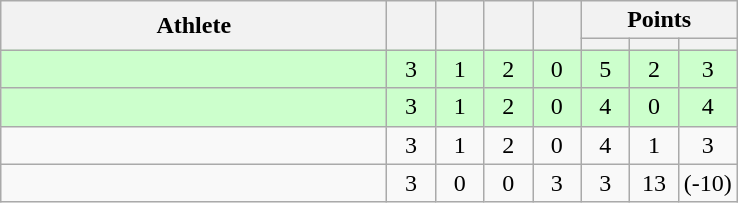<table class="wikitable" style="text-align: center; font-size:100% ">
<tr>
<th rowspan=2 width=250>Athlete</th>
<th rowspan=2 width=25></th>
<th rowspan=2 width=25></th>
<th rowspan=2 width=25></th>
<th rowspan=2 width=25></th>
<th colspan=3>Points</th>
</tr>
<tr>
<th width=25></th>
<th width=25></th>
<th width=25></th>
</tr>
<tr bgcolor="ccffcc">
<td align=left></td>
<td>3</td>
<td>1</td>
<td>2</td>
<td>0</td>
<td>5</td>
<td>2</td>
<td>3</td>
</tr>
<tr bgcolor="ccffcc">
<td align=left></td>
<td>3</td>
<td>1</td>
<td>2</td>
<td>0</td>
<td>4</td>
<td>0</td>
<td>4</td>
</tr>
<tr>
<td align=left></td>
<td>3</td>
<td>1</td>
<td>2</td>
<td>0</td>
<td>4</td>
<td>1</td>
<td>3</td>
</tr>
<tr>
<td align=left></td>
<td>3</td>
<td>0</td>
<td>0</td>
<td>3</td>
<td>3</td>
<td>13</td>
<td>(-10)</td>
</tr>
</table>
